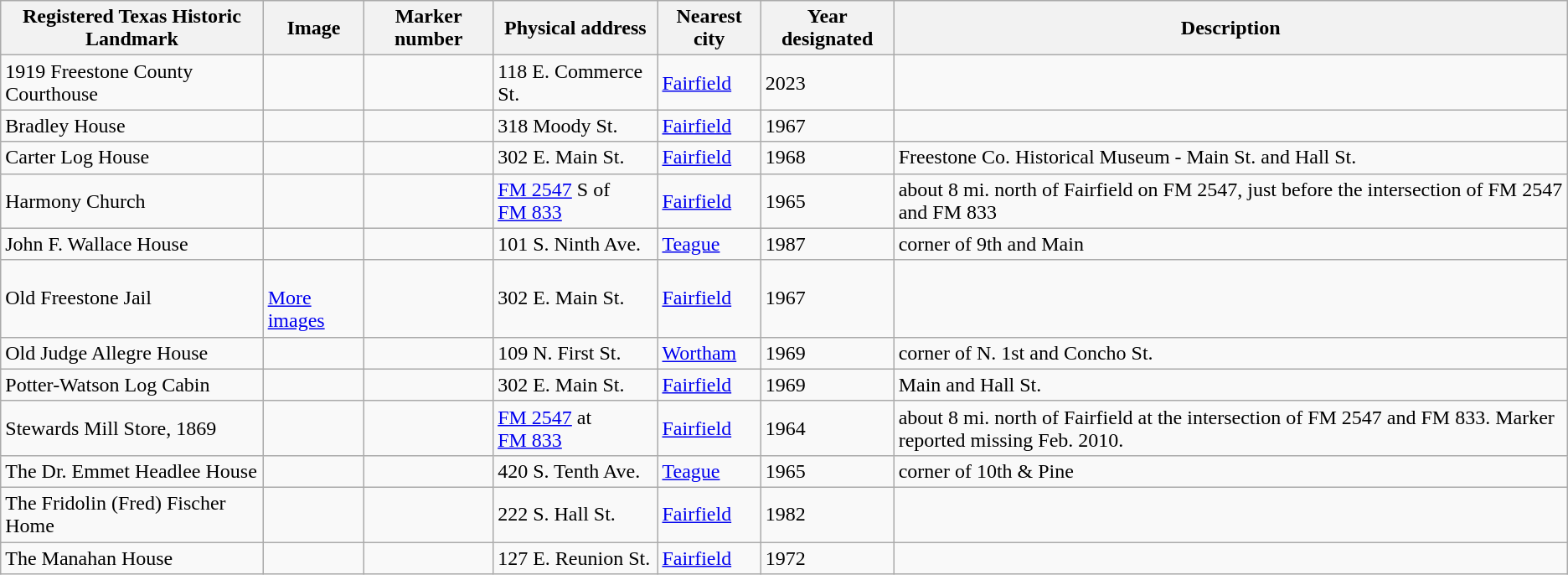<table class="wikitable sortable">
<tr>
<th>Registered Texas Historic Landmark</th>
<th>Image</th>
<th>Marker number</th>
<th>Physical address</th>
<th>Nearest city</th>
<th>Year designated</th>
<th>Description</th>
</tr>
<tr>
<td>1919 Freestone County Courthouse</td>
<td></td>
<td></td>
<td>118 E. Commerce St.<br></td>
<td><a href='#'>Fairfield</a></td>
<td>2023</td>
<td></td>
</tr>
<tr>
<td>Bradley House</td>
<td></td>
<td></td>
<td>318 Moody St.<br></td>
<td><a href='#'>Fairfield</a></td>
<td>1967</td>
<td></td>
</tr>
<tr>
<td>Carter Log House</td>
<td></td>
<td></td>
<td>302 E. Main St.<br></td>
<td><a href='#'>Fairfield</a></td>
<td>1968</td>
<td>Freestone Co. Historical Museum - Main St. and Hall St.</td>
</tr>
<tr>
<td>Harmony Church</td>
<td></td>
<td></td>
<td><a href='#'>FM 2547</a> S of <a href='#'>FM 833</a><br></td>
<td><a href='#'>Fairfield</a></td>
<td>1965</td>
<td>about 8 mi. north of Fairfield on FM 2547, just before the intersection of FM 2547 and FM 833</td>
</tr>
<tr>
<td>John F. Wallace House</td>
<td></td>
<td></td>
<td>101 S. Ninth Ave.<br></td>
<td><a href='#'>Teague</a></td>
<td>1987</td>
<td>corner of 9th and Main</td>
</tr>
<tr>
<td>Old Freestone Jail</td>
<td><br> <a href='#'>More images</a></td>
<td></td>
<td>302 E. Main St.<br></td>
<td><a href='#'>Fairfield</a></td>
<td>1967</td>
<td></td>
</tr>
<tr>
<td>Old Judge Allegre House</td>
<td></td>
<td></td>
<td>109 N. First St.<br></td>
<td><a href='#'>Wortham</a></td>
<td>1969</td>
<td>corner of N. 1st and Concho St.</td>
</tr>
<tr>
<td>Potter-Watson Log Cabin</td>
<td></td>
<td></td>
<td>302 E. Main St.<br></td>
<td><a href='#'>Fairfield</a></td>
<td>1969</td>
<td>Main and Hall St.</td>
</tr>
<tr>
<td>Stewards Mill Store, 1869</td>
<td></td>
<td></td>
<td><a href='#'>FM 2547</a> at <a href='#'>FM 833</a><br></td>
<td><a href='#'>Fairfield</a></td>
<td>1964</td>
<td>about 8 mi. north of Fairfield at the intersection of FM 2547 and FM 833. Marker reported missing Feb. 2010.</td>
</tr>
<tr>
<td>The Dr. Emmet Headlee House</td>
<td></td>
<td></td>
<td>420 S. Tenth Ave.<br></td>
<td><a href='#'>Teague</a></td>
<td>1965</td>
<td>corner of 10th & Pine</td>
</tr>
<tr>
<td>The Fridolin (Fred) Fischer Home</td>
<td></td>
<td></td>
<td>222 S. Hall St.<br></td>
<td><a href='#'>Fairfield</a></td>
<td>1982</td>
<td></td>
</tr>
<tr>
<td>The Manahan House</td>
<td></td>
<td></td>
<td>127 E. Reunion St.<br></td>
<td><a href='#'>Fairfield</a></td>
<td>1972</td>
<td></td>
</tr>
</table>
